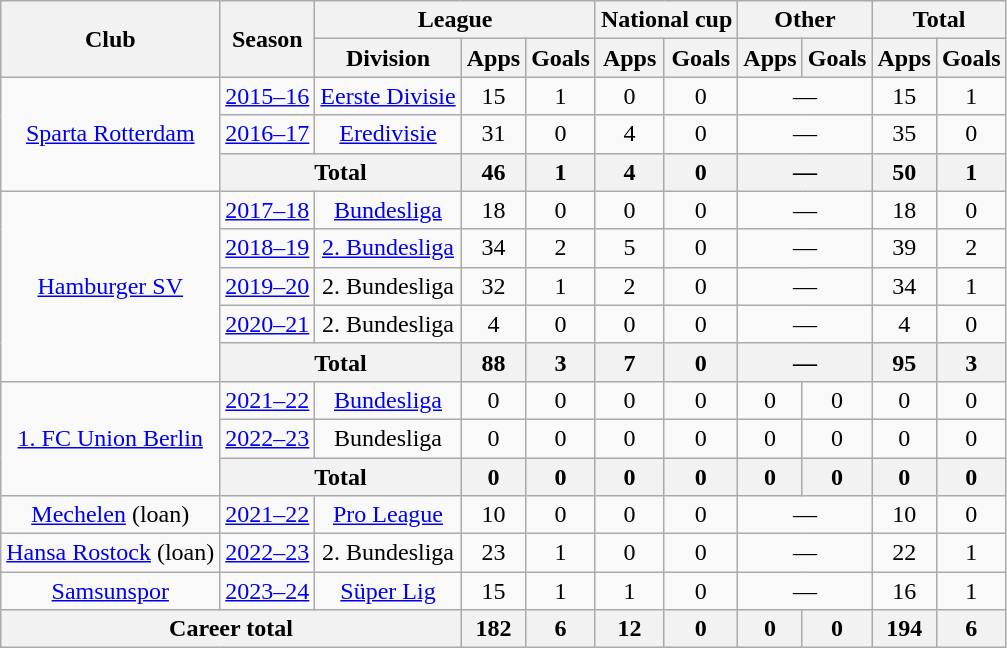<table class="wikitable" style="text-align: center;">
<tr>
<th rowspan="2">Club</th>
<th rowspan="2">Season</th>
<th colspan="3">League</th>
<th colspan="2">National cup</th>
<th colspan="2">Other</th>
<th colspan="2">Total</th>
</tr>
<tr>
<th>Division</th>
<th>Apps</th>
<th>Goals</th>
<th>Apps</th>
<th>Goals</th>
<th>Apps</th>
<th>Goals</th>
<th>Apps</th>
<th>Goals</th>
</tr>
<tr>
<td rowspan="3"><a href='#'>Sparta Rotterdam</a></td>
<td><a href='#'>2015–16</a></td>
<td><a href='#'>Eerste Divisie</a></td>
<td>15</td>
<td>1</td>
<td>0</td>
<td>0</td>
<td colspan="2">—</td>
<td>15</td>
<td>1</td>
</tr>
<tr>
<td><a href='#'>2016–17</a></td>
<td><a href='#'>Eredivisie</a></td>
<td>31</td>
<td>0</td>
<td>4</td>
<td>0</td>
<td colspan="2">—</td>
<td>35</td>
<td>0</td>
</tr>
<tr>
<th colspan="2">Total</th>
<th>46</th>
<th>1</th>
<th>4</th>
<th>0</th>
<th colspan="2">—</th>
<th>50</th>
<th>1</th>
</tr>
<tr>
<td rowspan="5"><a href='#'>Hamburger SV</a></td>
<td><a href='#'>2017–18</a></td>
<td><a href='#'>Bundesliga</a></td>
<td>18</td>
<td>0</td>
<td>0</td>
<td>0</td>
<td colspan="2">—</td>
<td>18</td>
<td>0</td>
</tr>
<tr>
<td><a href='#'>2018–19</a></td>
<td><a href='#'>2. Bundesliga</a></td>
<td>34</td>
<td>2</td>
<td>5</td>
<td>0</td>
<td colspan="2">—</td>
<td>39</td>
<td>2</td>
</tr>
<tr>
<td><a href='#'>2019–20</a></td>
<td>2. Bundesliga</td>
<td>32</td>
<td>1</td>
<td>2</td>
<td>0</td>
<td colspan="2">—</td>
<td>34</td>
<td>1</td>
</tr>
<tr>
<td><a href='#'>2020–21</a></td>
<td>2. Bundesliga</td>
<td>4</td>
<td>0</td>
<td>0</td>
<td>0</td>
<td colspan="2">—</td>
<td>4</td>
<td>0</td>
</tr>
<tr>
<th colspan="2">Total</th>
<th>88</th>
<th>3</th>
<th>7</th>
<th>0</th>
<th colspan="2">—</th>
<th>95</th>
<th>3</th>
</tr>
<tr>
<td rowspan="3"><a href='#'>1. FC Union Berlin</a></td>
<td><a href='#'>2021–22</a></td>
<td><a href='#'>Bundesliga</a></td>
<td>0</td>
<td>0</td>
<td>0</td>
<td>0</td>
<td>0</td>
<td>0</td>
<td>0</td>
<td>0</td>
</tr>
<tr>
<td><a href='#'>2022–23</a></td>
<td>Bundesliga</td>
<td>0</td>
<td>0</td>
<td>0</td>
<td>0</td>
<td>0</td>
<td>0</td>
<td>0</td>
<td>0</td>
</tr>
<tr>
<th colspan="2">Total</th>
<th>0</th>
<th>0</th>
<th>0</th>
<th>0</th>
<th>0</th>
<th>0</th>
<th>0</th>
<th>0</th>
</tr>
<tr>
<td><a href='#'>Mechelen</a> (loan)</td>
<td><a href='#'>2021–22</a></td>
<td><a href='#'>Pro League</a></td>
<td>10</td>
<td>0</td>
<td>0</td>
<td>0</td>
<td colspan="2">—</td>
<td>10</td>
<td>0</td>
</tr>
<tr>
<td><a href='#'>Hansa Rostock</a> (loan)</td>
<td><a href='#'>2022–23</a></td>
<td>2. Bundesliga</td>
<td>23</td>
<td>1</td>
<td>0</td>
<td>0</td>
<td colspan="2">—</td>
<td>22</td>
<td>1</td>
</tr>
<tr>
<td><a href='#'>Samsunspor</a></td>
<td><a href='#'>2023–24</a></td>
<td><a href='#'>Süper Lig</a></td>
<td>15</td>
<td>1</td>
<td>1</td>
<td>0</td>
<td colspan="2">—</td>
<td>16</td>
<td>1</td>
</tr>
<tr>
<th colspan="3">Career total</th>
<th>182</th>
<th>6</th>
<th>12</th>
<th>0</th>
<th>0</th>
<th>0</th>
<th>194</th>
<th>6</th>
</tr>
</table>
